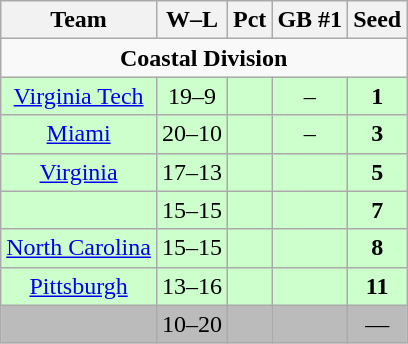<table class="wikitable" style="float:left; margin-right:1em; text-align:center;">
<tr>
<th>Team</th>
<th>W–L</th>
<th>Pct</th>
<th>GB #1</th>
<th>Seed</th>
</tr>
<tr>
<td colspan="7" align="center"><strong>Coastal Division</strong></td>
</tr>
<tr bgcolor=ccffcc>
<td><a href='#'>Virginia Tech</a></td>
<td>19–9</td>
<td></td>
<td>–</td>
<td><strong>1</strong></td>
</tr>
<tr bgcolor=ccffcc>
<td><a href='#'>Miami</a></td>
<td>20–10</td>
<td></td>
<td>–</td>
<td><strong>3</strong></td>
</tr>
<tr bgcolor=ccffcc>
<td><a href='#'>Virginia</a></td>
<td>17–13</td>
<td></td>
<td></td>
<td><strong>5</strong></td>
</tr>
<tr bgcolor=ccffcc>
<td></td>
<td>15–15</td>
<td></td>
<td></td>
<td><strong>7</strong></td>
</tr>
<tr bgcolor=ccffcc>
<td><a href='#'>North Carolina</a></td>
<td>15–15</td>
<td></td>
<td></td>
<td><strong>8</strong></td>
</tr>
<tr bgcolor=ccffcc>
<td><a href='#'>Pittsburgh</a></td>
<td>13–16</td>
<td></td>
<td></td>
<td><strong>11</strong></td>
</tr>
<tr bgcolor=bbbbbb>
<td></td>
<td>10–20</td>
<td></td>
<td></td>
<td>—</td>
</tr>
</table>
